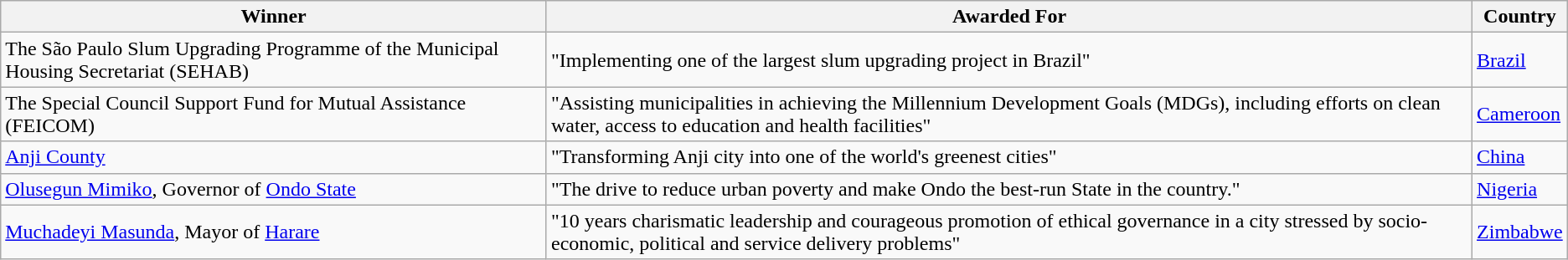<table class="wikitable">
<tr>
<th>Winner</th>
<th>Awarded For</th>
<th>Country</th>
</tr>
<tr>
<td>The São Paulo Slum Upgrading Programme of the Municipal Housing Secretariat (SEHAB)</td>
<td>"Implementing one of the largest slum upgrading project in Brazil"</td>
<td><a href='#'>Brazil</a></td>
</tr>
<tr>
<td>The Special Council Support Fund for Mutual Assistance (FEICOM)</td>
<td>"Assisting municipalities in achieving the Millennium Development Goals (MDGs), including efforts on clean water, access to education and health facilities"</td>
<td><a href='#'>Cameroon</a></td>
</tr>
<tr>
<td><a href='#'>Anji County</a></td>
<td>"Transforming Anji city into one of the world's greenest cities"</td>
<td><a href='#'>China</a></td>
</tr>
<tr>
<td><a href='#'>Olusegun Mimiko</a>, Governor of <a href='#'>Ondo State</a></td>
<td>"The drive to reduce urban poverty and make Ondo the best-run State in the country."</td>
<td><a href='#'>Nigeria</a></td>
</tr>
<tr>
<td><a href='#'>Muchadeyi Masunda</a>, Mayor of <a href='#'>Harare</a></td>
<td>"10 years charismatic leadership and courageous promotion of ethical governance in a city stressed by socio-economic, political and service delivery problems"</td>
<td><a href='#'>Zimbabwe</a></td>
</tr>
</table>
